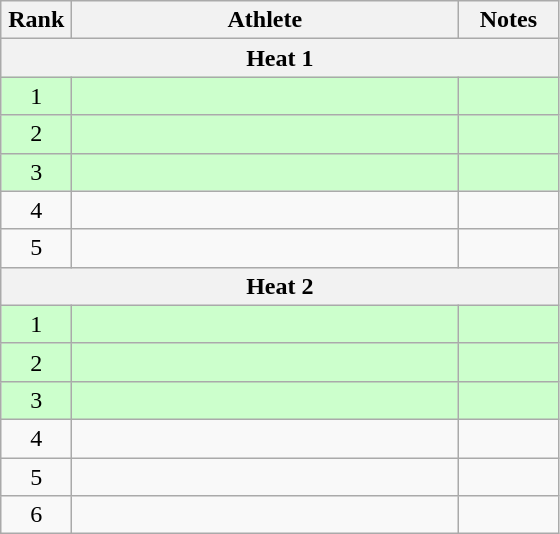<table class=wikitable style="text-align:center">
<tr>
<th width=40>Rank</th>
<th width=250>Athlete</th>
<th width=60>Notes</th>
</tr>
<tr>
<th colspan=3>Heat 1</th>
</tr>
<tr bgcolor="ccffcc">
<td>1</td>
<td align=left></td>
<td></td>
</tr>
<tr bgcolor="ccffcc">
<td>2</td>
<td align=left></td>
<td></td>
</tr>
<tr bgcolor="ccffcc">
<td>3</td>
<td align=left></td>
<td></td>
</tr>
<tr>
<td>4</td>
<td align=left></td>
<td></td>
</tr>
<tr>
<td>5</td>
<td align=left></td>
<td></td>
</tr>
<tr>
<th colspan=3>Heat 2</th>
</tr>
<tr bgcolor="ccffcc">
<td>1</td>
<td align=left></td>
<td></td>
</tr>
<tr bgcolor="ccffcc">
<td>2</td>
<td align=left></td>
<td></td>
</tr>
<tr bgcolor="ccffcc">
<td>3</td>
<td align=left></td>
<td></td>
</tr>
<tr>
<td>4</td>
<td align=left></td>
<td></td>
</tr>
<tr>
<td>5</td>
<td align=left></td>
<td></td>
</tr>
<tr>
<td>6</td>
<td align=left></td>
<td></td>
</tr>
</table>
